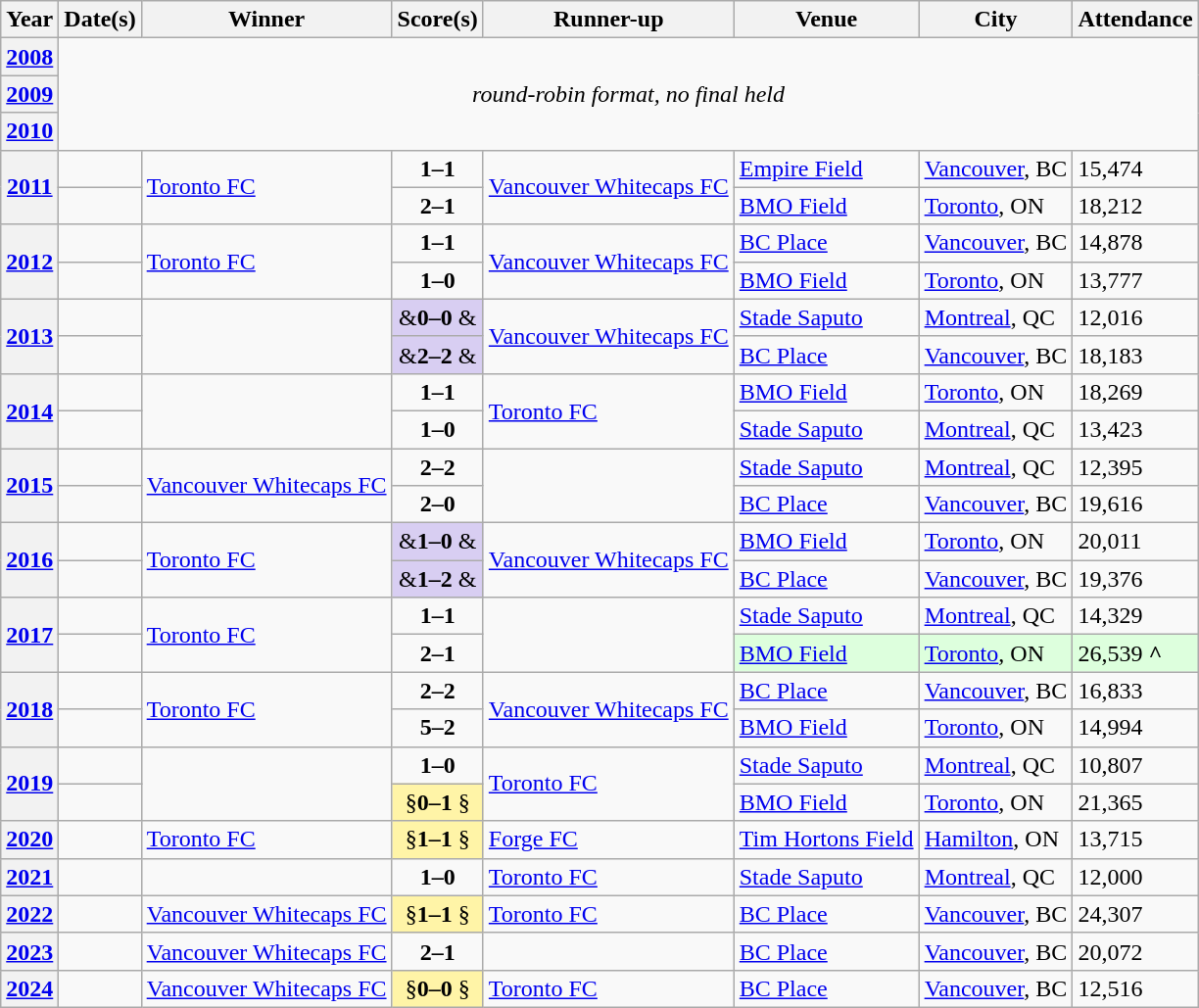<table class="wikitable sortable plainrowheaders">
<tr>
<th>Year</th>
<th>Date(s)</th>
<th>Winner</th>
<th>Score(s)</th>
<th>Runner-up</th>
<th>Venue</th>
<th>City</th>
<th>Attendance</th>
</tr>
<tr>
<th><a href='#'>2008</a></th>
<td rowspan=3 colspan=7 style="text-align:center"><em>round-robin format, no final held</em></td>
</tr>
<tr>
<th><a href='#'>2009</a></th>
</tr>
<tr>
<th><a href='#'>2010</a></th>
</tr>
<tr>
<th rowspan=2><a href='#'>2011</a></th>
<td></td>
<td rowspan=2><a href='#'>Toronto FC</a></td>
<td style="text-align:center"><strong>1–1</strong></td>
<td rowspan=2><a href='#'>Vancouver Whitecaps FC</a></td>
<td><a href='#'>Empire Field</a></td>
<td><a href='#'>Vancouver</a>, BC</td>
<td>15,474</td>
</tr>
<tr>
<td></td>
<td style="text-align:center"><strong>2–1</strong></td>
<td><a href='#'>BMO Field</a></td>
<td><a href='#'>Toronto</a>, ON</td>
<td>18,212</td>
</tr>
<tr>
<th rowspan=2><a href='#'>2012</a></th>
<td></td>
<td rowspan=2><a href='#'>Toronto FC</a></td>
<td style="text-align:center"><strong>1–1</strong></td>
<td rowspan=2><a href='#'>Vancouver Whitecaps FC</a></td>
<td><a href='#'>BC Place</a></td>
<td><a href='#'>Vancouver</a>, BC</td>
<td>14,878</td>
</tr>
<tr>
<td></td>
<td style="text-align:center"><strong>1–0</strong></td>
<td><a href='#'>BMO Field</a></td>
<td><a href='#'>Toronto</a>, ON</td>
<td>13,777</td>
</tr>
<tr>
<th rowspan=2><a href='#'>2013</a></th>
<td></td>
<td rowspan=2></td>
<td style="text-align:center; background:#d8cef2"><span>&</span><strong>0–0</strong> &</td>
<td rowspan=2><a href='#'>Vancouver Whitecaps FC</a></td>
<td><a href='#'>Stade Saputo</a></td>
<td><a href='#'>Montreal</a>, QC</td>
<td>12,016</td>
</tr>
<tr>
<td></td>
<td style="text-align:center; background:#d8cef2""><span>&</span><strong>2–2</strong> &</td>
<td><a href='#'>BC Place</a></td>
<td><a href='#'>Vancouver</a>, BC</td>
<td>18,183</td>
</tr>
<tr>
<th rowspan=2><a href='#'>2014</a></th>
<td></td>
<td rowspan=2></td>
<td style="text-align:center"><strong>1–1</strong></td>
<td rowspan=2><a href='#'>Toronto FC</a></td>
<td><a href='#'>BMO Field</a></td>
<td><a href='#'>Toronto</a>, ON</td>
<td>18,269</td>
</tr>
<tr>
<td></td>
<td style="text-align:center"><strong>1–0</strong></td>
<td><a href='#'>Stade Saputo</a></td>
<td><a href='#'>Montreal</a>, QC</td>
<td>13,423</td>
</tr>
<tr>
<th rowspan=2><a href='#'>2015</a></th>
<td></td>
<td rowspan=2><a href='#'>Vancouver Whitecaps FC</a></td>
<td style="text-align:center"><strong>2–2</strong></td>
<td rowspan=2></td>
<td><a href='#'>Stade Saputo</a></td>
<td><a href='#'>Montreal</a>, QC</td>
<td>12,395</td>
</tr>
<tr>
<td></td>
<td style="text-align:center"><strong>2–0</strong></td>
<td><a href='#'>BC Place</a></td>
<td><a href='#'>Vancouver</a>, BC</td>
<td>19,616</td>
</tr>
<tr>
<th rowspan=2><a href='#'>2016</a></th>
<td></td>
<td rowspan=2><a href='#'>Toronto FC</a></td>
<td style="text-align:center; background:#d8cef2"><span>&</span><strong>1–0</strong> &</td>
<td rowspan=2><a href='#'>Vancouver Whitecaps FC</a></td>
<td><a href='#'>BMO Field</a></td>
<td><a href='#'>Toronto</a>, ON</td>
<td>20,011</td>
</tr>
<tr>
<td></td>
<td style="text-align:center; background:#d8cef2""><span>&</span><strong>1–2</strong> &</td>
<td><a href='#'>BC Place</a></td>
<td><a href='#'>Vancouver</a>, BC</td>
<td>19,376</td>
</tr>
<tr>
<th rowspan=2><a href='#'>2017</a></th>
<td></td>
<td rowspan=2><a href='#'>Toronto FC</a></td>
<td style="text-align:center"><strong>1–1</strong></td>
<td rowspan=2></td>
<td><a href='#'>Stade Saputo</a></td>
<td><a href='#'>Montreal</a>, QC</td>
<td>14,329</td>
</tr>
<tr>
<td></td>
<td style="text-align:center"><strong>2–1</strong></td>
<td style="background:#dfd;"><a href='#'>BMO Field</a></td>
<td style="background:#dfd;"><a href='#'>Toronto</a>, ON</td>
<td style="background:#dfd;">26,539 <strong>^</strong></td>
</tr>
<tr>
<th rowspan=2><a href='#'>2018</a></th>
<td></td>
<td rowspan=2><a href='#'>Toronto FC</a></td>
<td style="text-align:center"><strong>2–2</strong></td>
<td rowspan=2><a href='#'>Vancouver Whitecaps FC</a></td>
<td><a href='#'>BC Place</a></td>
<td><a href='#'>Vancouver</a>, BC</td>
<td>16,833</td>
</tr>
<tr>
<td></td>
<td style="text-align:center"><strong>5–2</strong></td>
<td><a href='#'>BMO Field</a></td>
<td><a href='#'>Toronto</a>, ON</td>
<td>14,994</td>
</tr>
<tr>
<th rowspan=2><a href='#'>2019</a></th>
<td></td>
<td rowspan=2></td>
<td style="text-align:center"><strong>1–0</strong></td>
<td rowspan=2><a href='#'>Toronto FC</a></td>
<td><a href='#'>Stade Saputo</a></td>
<td><a href='#'>Montreal</a>, QC</td>
<td>10,807</td>
</tr>
<tr>
<td></td>
<td style="text-align:center; background:#fff4a7"><span>§</span><strong>0–1</strong> §<br></td>
<td><a href='#'>BMO Field</a></td>
<td><a href='#'>Toronto</a>, ON</td>
<td>21,365</td>
</tr>
<tr>
<th><a href='#'>2020</a></th>
<td></td>
<td><a href='#'>Toronto FC</a></td>
<td style="text-align:center; background:#fff4a7"><span>§</span><strong>1–1</strong> §<br></td>
<td><a href='#'>Forge FC</a></td>
<td><a href='#'>Tim Hortons Field</a></td>
<td><a href='#'>Hamilton</a>, ON</td>
<td>13,715</td>
</tr>
<tr>
<th><a href='#'>2021</a></th>
<td></td>
<td></td>
<td style="text-align:center"><strong>1–0</strong></td>
<td><a href='#'>Toronto FC</a></td>
<td><a href='#'>Stade Saputo</a></td>
<td><a href='#'>Montreal</a>, QC</td>
<td>12,000</td>
</tr>
<tr>
<th><a href='#'>2022</a></th>
<td></td>
<td><a href='#'>Vancouver Whitecaps FC</a></td>
<td style="text-align:center; background:#fff4a7"><span>§</span><strong>1–1</strong> §<br></td>
<td><a href='#'>Toronto FC</a></td>
<td><a href='#'>BC Place</a></td>
<td><a href='#'>Vancouver</a>, BC</td>
<td>24,307</td>
</tr>
<tr>
<th><a href='#'>2023</a></th>
<td></td>
<td><a href='#'>Vancouver Whitecaps FC</a></td>
<td style="text-align:center"><strong>2–1</strong></td>
<td></td>
<td><a href='#'>BC Place</a></td>
<td><a href='#'>Vancouver</a>, BC</td>
<td>20,072</td>
</tr>
<tr>
<th><a href='#'>2024</a></th>
<td></td>
<td><a href='#'>Vancouver Whitecaps FC</a></td>
<td style="text-align:center; background:#fff4a7"><span>§</span><strong>0–0</strong> §<br></td>
<td><a href='#'>Toronto FC</a></td>
<td><a href='#'>BC Place</a></td>
<td><a href='#'>Vancouver</a>, BC</td>
<td>12,516</td>
</tr>
</table>
